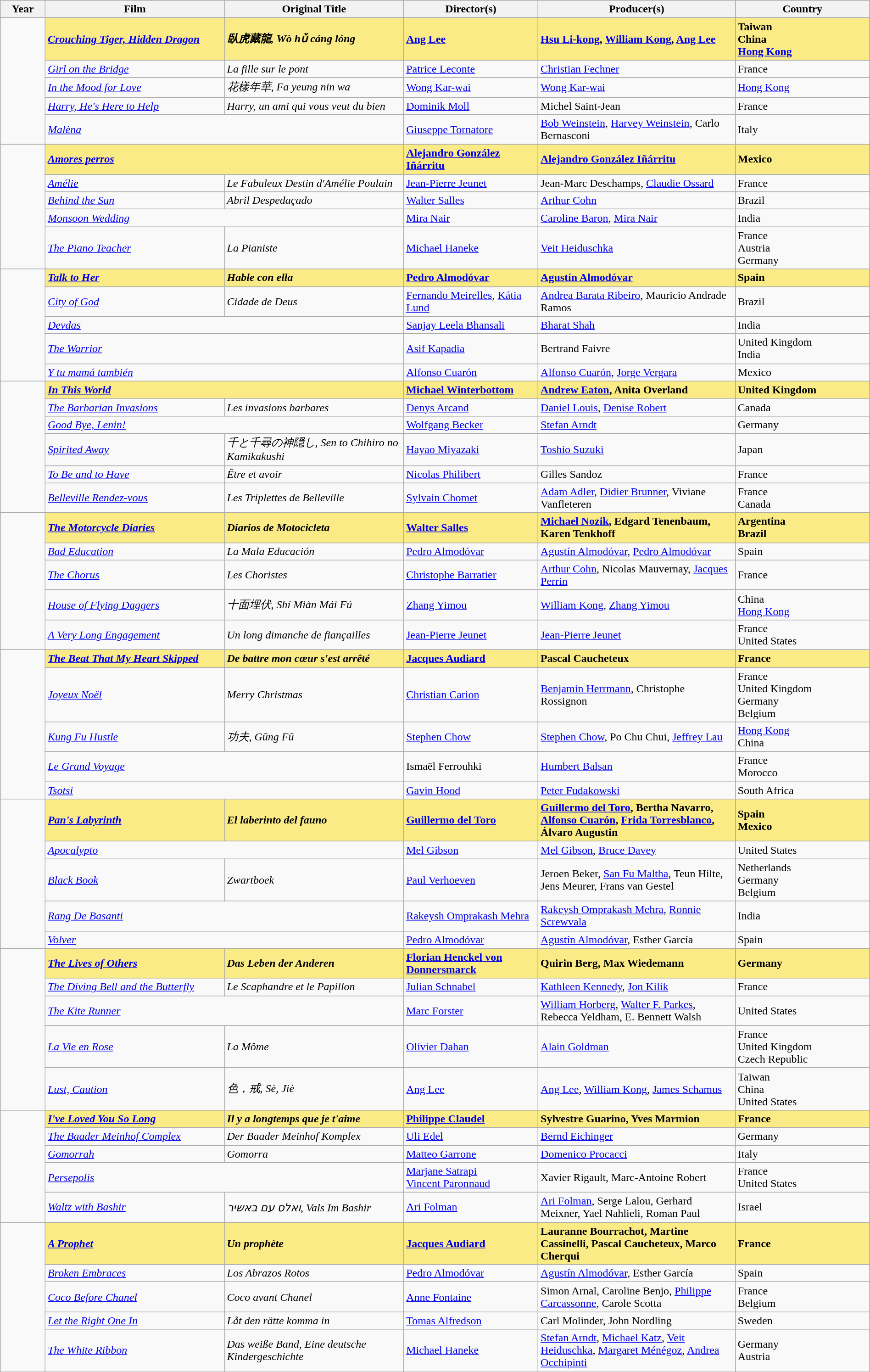<table class="wikitable" style="width:100%;" cellpadding="5">
<tr>
<th style="width:5%;">Year</th>
<th style="width:20%;">Film</th>
<th style="width:20%;">Original Title</th>
<th style="width:15%;">Director(s)</th>
<th style="width:22%;">Producer(s)</th>
<th style="width:15%;">Country</th>
</tr>
<tr>
<td rowspan="5"></td>
<td style="background:#FAEB86"><strong><em><a href='#'>Crouching Tiger, Hidden Dragon</a></em></strong></td>
<td style="background:#FAEB86"><strong><em>臥虎藏龍<em>, </em>Wò hǔ cáng lóng</em></strong></td>
<td style="background:#FAEB86"><strong><a href='#'>Ang Lee</a></strong></td>
<td style="background:#FAEB86"><strong><a href='#'>Hsu Li-kong</a>, <a href='#'>William Kong</a>, <a href='#'>Ang Lee</a></strong></td>
<td style="background:#FAEB86"><strong>Taiwan<br>China<br><a href='#'>Hong Kong</a></strong></td>
</tr>
<tr>
<td><em><a href='#'>Girl on the Bridge</a></em></td>
<td><em>La fille sur le pont</em></td>
<td><a href='#'>Patrice Leconte</a></td>
<td><a href='#'>Christian Fechner</a></td>
<td>France</td>
</tr>
<tr>
<td><em><a href='#'>In the Mood for Love</a></em></td>
<td><em>花樣年華</em>, <em>Fa yeung nin wa</em></td>
<td><a href='#'>Wong Kar-wai</a></td>
<td><a href='#'>Wong Kar-wai</a></td>
<td><a href='#'>Hong Kong</a></td>
</tr>
<tr>
<td><em><a href='#'>Harry, He's Here to Help</a></em></td>
<td><em>Harry, un ami qui vous veut du bien</em></td>
<td><a href='#'>Dominik Moll</a></td>
<td>Michel Saint-Jean</td>
<td>France</td>
</tr>
<tr>
<td colspan="2"><em><a href='#'>Malèna</a></em></td>
<td><a href='#'>Giuseppe Tornatore</a></td>
<td><a href='#'>Bob Weinstein</a>, <a href='#'>Harvey Weinstein</a>, Carlo Bernasconi</td>
<td>Italy</td>
</tr>
<tr>
<td rowspan="5"></td>
<td colspan="2" style="background:#FAEB86"><strong><em><a href='#'>Amores perros</a></em></strong></td>
<td style="background:#FAEB86"><strong><a href='#'>Alejandro González Iñárritu</a></strong></td>
<td style="background:#FAEB86"><strong><a href='#'>Alejandro González Iñárritu</a></strong></td>
<td style="background:#FAEB86"><strong>Mexico</strong></td>
</tr>
<tr>
<td><em><a href='#'>Amélie</a></em></td>
<td><em>Le Fabuleux Destin d'Amélie Poulain</em></td>
<td><a href='#'>Jean-Pierre Jeunet</a></td>
<td>Jean-Marc Deschamps, <a href='#'>Claudie Ossard</a></td>
<td>France</td>
</tr>
<tr>
<td><em><a href='#'>Behind the Sun</a></em></td>
<td><em>Abril Despedaçado</em></td>
<td><a href='#'>Walter Salles</a></td>
<td><a href='#'>Arthur Cohn</a></td>
<td>Brazil</td>
</tr>
<tr>
<td colspan="2"><em><a href='#'>Monsoon Wedding</a></em></td>
<td><a href='#'>Mira Nair</a></td>
<td><a href='#'>Caroline Baron</a>, <a href='#'>Mira Nair</a></td>
<td>India</td>
</tr>
<tr>
<td><em><a href='#'>The Piano Teacher</a></em></td>
<td><em>La Pianiste</em></td>
<td><a href='#'>Michael Haneke</a></td>
<td><a href='#'>Veit Heiduschka</a></td>
<td>France<br>Austria<br>Germany</td>
</tr>
<tr>
<td rowspan="5"></td>
<td style="background:#FAEB86"><strong><em><a href='#'>Talk to Her</a></em></strong></td>
<td style="background:#FAEB86"><strong><em>Hable con ella</em></strong></td>
<td style="background:#FAEB86"><strong><a href='#'>Pedro Almodóvar</a></strong></td>
<td style="background:#FAEB86"><strong><a href='#'>Agustín Almodóvar</a></strong></td>
<td style="background:#FAEB86"><strong>Spain</strong></td>
</tr>
<tr>
<td><em><a href='#'>City of God</a></em></td>
<td><em>Cidade de Deus</em></td>
<td><a href='#'>Fernando Meirelles</a>, <a href='#'>Kátia Lund</a></td>
<td><a href='#'>Andrea Barata Ribeiro</a>, Mauricio Andrade Ramos</td>
<td>Brazil</td>
</tr>
<tr>
<td colspan="2"><em><a href='#'>Devdas</a></em></td>
<td><a href='#'>Sanjay Leela Bhansali</a></td>
<td><a href='#'>Bharat Shah</a></td>
<td>India</td>
</tr>
<tr>
<td colspan="2"><em><a href='#'>The Warrior</a></em></td>
<td><a href='#'>Asif Kapadia</a></td>
<td>Bertrand Faivre</td>
<td>United Kingdom<br>India</td>
</tr>
<tr>
<td colspan="2"><em><a href='#'>Y tu mamá también</a></em></td>
<td><a href='#'>Alfonso Cuarón</a></td>
<td><a href='#'>Alfonso Cuarón</a>, <a href='#'>Jorge Vergara</a></td>
<td>Mexico</td>
</tr>
<tr>
<td rowspan="6"></td>
<td colspan="2" style="background:#FAEB86"><strong><em><a href='#'>In This World</a></em></strong></td>
<td style="background:#FAEB86"><strong><a href='#'>Michael Winterbottom</a></strong></td>
<td style="background:#FAEB86"><strong><a href='#'>Andrew Eaton</a>, Anita Overland</strong></td>
<td style="background:#FAEB86"><strong>United Kingdom</strong></td>
</tr>
<tr>
<td><em><a href='#'>The Barbarian Invasions</a></em></td>
<td><em>Les invasions barbares</em></td>
<td><a href='#'>Denys Arcand</a></td>
<td><a href='#'>Daniel Louis</a>, <a href='#'>Denise Robert</a></td>
<td>Canada</td>
</tr>
<tr>
<td colspan="2"><em><a href='#'>Good Bye, Lenin!</a></em></td>
<td><a href='#'>Wolfgang Becker</a></td>
<td><a href='#'>Stefan Arndt</a></td>
<td>Germany</td>
</tr>
<tr>
<td><em><a href='#'>Spirited Away</a></em></td>
<td><em>千と千尋の神隠し</em>, <em>Sen to Chihiro no Kamikakushi</em></td>
<td><a href='#'>Hayao Miyazaki</a></td>
<td><a href='#'>Toshio Suzuki</a></td>
<td>Japan</td>
</tr>
<tr>
<td><em><a href='#'>To Be and to Have</a></em></td>
<td><em>Être et avoir</em></td>
<td><a href='#'>Nicolas Philibert</a></td>
<td>Gilles Sandoz</td>
<td>France</td>
</tr>
<tr>
<td><em><a href='#'>Belleville Rendez-vous</a></em></td>
<td><em>Les Triplettes de Belleville</em></td>
<td><a href='#'>Sylvain Chomet</a></td>
<td><a href='#'>Adam Adler</a>, <a href='#'>Didier Brunner</a>, Viviane Vanfleteren</td>
<td>France<br>Canada</td>
</tr>
<tr>
<td rowspan="5"></td>
<td style="background:#FAEB86"><strong><em><a href='#'>The Motorcycle Diaries</a></em></strong></td>
<td style="background:#FAEB86"><strong><em>Diarios de Motocicleta</em></strong></td>
<td style="background:#FAEB86"><strong><a href='#'>Walter Salles</a></strong></td>
<td style="background:#FAEB86"><strong><a href='#'>Michael Nozik</a>, Edgard Tenenbaum, Karen Tenkhoff</strong></td>
<td style="background:#FAEB86"><strong>Argentina<br>Brazil</strong></td>
</tr>
<tr>
<td><em><a href='#'>Bad Education</a></em></td>
<td><em>La Mala Educación</em></td>
<td><a href='#'>Pedro Almodóvar</a></td>
<td><a href='#'>Agustín Almodóvar</a>, <a href='#'>Pedro Almodóvar</a></td>
<td>Spain</td>
</tr>
<tr>
<td><em><a href='#'>The Chorus</a></em></td>
<td><em>Les Choristes</em></td>
<td><a href='#'>Christophe Barratier</a></td>
<td><a href='#'>Arthur Cohn</a>, Nicolas Mauvernay, <a href='#'>Jacques Perrin</a></td>
<td>France</td>
</tr>
<tr>
<td><em><a href='#'>House of Flying Daggers</a></em></td>
<td><em>十面埋伏</em>, <em>Shí Miàn Mái Fú</em></td>
<td><a href='#'>Zhang Yimou</a></td>
<td><a href='#'>William Kong</a>, <a href='#'>Zhang Yimou</a></td>
<td>China<br><a href='#'>Hong Kong</a></td>
</tr>
<tr>
<td><em><a href='#'>A Very Long Engagement</a></em></td>
<td><em>Un long dimanche de fiançailles</em></td>
<td><a href='#'>Jean-Pierre Jeunet</a></td>
<td><a href='#'>Jean-Pierre Jeunet</a></td>
<td>France<br>United States</td>
</tr>
<tr>
<td rowspan="5"></td>
<td style="background:#FAEB86"><strong><em><a href='#'>The Beat That My Heart Skipped</a></em></strong></td>
<td style="background:#FAEB86"><strong><em>De battre mon cœur s'est arrêté</em></strong></td>
<td style="background:#FAEB86"><strong><a href='#'>Jacques Audiard</a></strong></td>
<td style="background:#FAEB86"><strong>Pascal Caucheteux</strong></td>
<td style="background:#FAEB86"><strong>France</strong></td>
</tr>
<tr>
<td><em><a href='#'>Joyeux Noël</a></em></td>
<td><em>Merry Christmas</em></td>
<td><a href='#'>Christian Carion</a></td>
<td><a href='#'>Benjamin Herrmann</a>, Christophe Rossignon</td>
<td>France<br>United Kingdom<br>Germany<br>Belgium</td>
</tr>
<tr>
<td><em><a href='#'>Kung Fu Hustle</a></em></td>
<td><em>功夫</em>, <em>Gūng Fū</em></td>
<td><a href='#'>Stephen Chow</a></td>
<td><a href='#'>Stephen Chow</a>, Po Chu Chui, <a href='#'>Jeffrey Lau</a></td>
<td><a href='#'>Hong Kong</a><br>China</td>
</tr>
<tr>
<td colspan="2"><em><a href='#'>Le Grand Voyage</a></em></td>
<td>Ismaël Ferrouhki</td>
<td><a href='#'>Humbert Balsan</a></td>
<td>France<br>Morocco</td>
</tr>
<tr>
<td colspan="2"><em><a href='#'>Tsotsi</a></em></td>
<td><a href='#'>Gavin Hood</a></td>
<td><a href='#'>Peter Fudakowski</a></td>
<td>South Africa</td>
</tr>
<tr>
<td rowspan="5"></td>
<td style="background:#FAEB86"><strong><em><a href='#'>Pan's Labyrinth</a></em></strong></td>
<td style="background:#FAEB86"><strong><em>El laberinto del fauno</em></strong></td>
<td style="background:#FAEB86"><strong><a href='#'>Guillermo del Toro</a></strong></td>
<td style="background:#FAEB86"><strong><a href='#'>Guillermo del Toro</a>, Bertha Navarro, <a href='#'>Alfonso Cuarón</a>, <a href='#'>Frida Torresblanco</a>, Álvaro Augustin</strong></td>
<td style="background:#FAEB86"><strong>Spain<br>Mexico</strong></td>
</tr>
<tr>
<td colspan="2"><em><a href='#'>Apocalypto</a></em></td>
<td><a href='#'>Mel Gibson</a></td>
<td><a href='#'>Mel Gibson</a>, <a href='#'>Bruce Davey</a></td>
<td>United States</td>
</tr>
<tr>
<td><em><a href='#'>Black Book</a></em></td>
<td><em>Zwartboek</em></td>
<td><a href='#'>Paul Verhoeven</a></td>
<td>Jeroen Beker, <a href='#'>San Fu Maltha</a>, Teun Hilte, Jens Meurer, Frans van Gestel</td>
<td>Netherlands<br>Germany<br>Belgium</td>
</tr>
<tr>
<td colspan="2"><em><a href='#'>Rang De Basanti</a></em></td>
<td><a href='#'>Rakeysh Omprakash Mehra</a></td>
<td><a href='#'>Rakeysh Omprakash Mehra</a>, <a href='#'>Ronnie Screwvala</a></td>
<td>India</td>
</tr>
<tr>
<td colspan="2"><em><a href='#'>Volver</a></em></td>
<td><a href='#'>Pedro Almodóvar</a></td>
<td><a href='#'>Agustín Almodóvar</a>, Esther García</td>
<td>Spain</td>
</tr>
<tr>
<td rowspan="5"></td>
<td style="background:#FAEB86"><strong><em><a href='#'>The Lives of Others</a></em></strong></td>
<td style="background:#FAEB86"><strong><em>Das Leben der Anderen</em></strong></td>
<td style="background:#FAEB86"><strong><a href='#'>Florian Henckel von Donnersmarck</a></strong></td>
<td style="background:#FAEB86"><strong>Quirin Berg, Max Wiedemann</strong></td>
<td style="background:#FAEB86"><strong>Germany</strong></td>
</tr>
<tr>
<td><em><a href='#'>The Diving Bell and the Butterfly</a></em></td>
<td><em>Le Scaphandre et le Papillon</em></td>
<td><a href='#'>Julian Schnabel</a></td>
<td><a href='#'>Kathleen Kennedy</a>, <a href='#'>Jon Kilik</a></td>
<td>France</td>
</tr>
<tr>
<td colspan="2"><em><a href='#'>The Kite Runner</a></em></td>
<td><a href='#'>Marc Forster</a></td>
<td><a href='#'>William Horberg</a>, <a href='#'>Walter F. Parkes</a>, Rebecca Yeldham, E. Bennett Walsh</td>
<td>United States</td>
</tr>
<tr>
<td><em><a href='#'>La Vie en Rose</a></em></td>
<td><em>La Môme</em></td>
<td><a href='#'>Olivier Dahan</a></td>
<td><a href='#'>Alain Goldman</a></td>
<td>France<br>United Kingdom<br>Czech Republic</td>
</tr>
<tr>
<td><em><a href='#'>Lust, Caution</a></em></td>
<td><em>色，戒</em>, <em>Sè, Jiè</em></td>
<td><a href='#'>Ang Lee</a></td>
<td><a href='#'>Ang Lee</a>, <a href='#'>William Kong</a>, <a href='#'>James Schamus</a></td>
<td>Taiwan<br>China<br>United States</td>
</tr>
<tr>
<td rowspan="5"></td>
<td style="background:#FAEB86"><strong><em><a href='#'>I've Loved You So Long</a></em></strong></td>
<td style="background:#FAEB86"><strong><em>Il y a longtemps que je t'aime</em></strong></td>
<td style="background:#FAEB86"><strong><a href='#'>Philippe Claudel</a></strong></td>
<td style="background:#FAEB86"><strong>Sylvestre Guarino, Yves Marmion</strong></td>
<td style="background:#FAEB86"><strong>France</strong></td>
</tr>
<tr>
<td><em><a href='#'>The Baader Meinhof Complex</a></em></td>
<td><em>Der Baader Meinhof Komplex</em></td>
<td><a href='#'>Uli Edel</a></td>
<td><a href='#'>Bernd Eichinger</a></td>
<td>Germany</td>
</tr>
<tr>
<td><em><a href='#'>Gomorrah</a></em></td>
<td><em>Gomorra</em></td>
<td><a href='#'>Matteo Garrone</a></td>
<td><a href='#'>Domenico Procacci</a></td>
<td>Italy</td>
</tr>
<tr>
<td colspan="2"><em><a href='#'>Persepolis</a></em></td>
<td><a href='#'>Marjane Satrapi</a><br><a href='#'>Vincent Paronnaud</a></td>
<td>Xavier Rigault, Marc-Antoine Robert</td>
<td>France<br>United States</td>
</tr>
<tr>
<td><em><a href='#'>Waltz with Bashir</a></em></td>
<td><em>ואלס עם באשיר</em>, <em>Vals Im Bashir</em></td>
<td><a href='#'>Ari Folman</a></td>
<td><a href='#'>Ari Folman</a>, Serge Lalou, Gerhard Meixner, Yael Nahlieli, Roman Paul</td>
<td>Israel</td>
</tr>
<tr>
<td rowspan="5"></td>
<td style="background:#FAEB86"><strong><em><a href='#'>A Prophet</a></em></strong></td>
<td style="background:#FAEB86"><strong><em>Un prophète</em></strong></td>
<td style="background:#FAEB86"><strong><a href='#'>Jacques Audiard</a></strong></td>
<td style="background:#FAEB86"><strong>Lauranne Bourrachot, Martine Cassinelli, Pascal Caucheteux, Marco Cherqui</strong></td>
<td style="background:#FAEB86"><strong>France</strong></td>
</tr>
<tr>
<td><em><a href='#'>Broken Embraces</a></em></td>
<td><em>Los Abrazos Rotos</em></td>
<td><a href='#'>Pedro Almodóvar</a></td>
<td><a href='#'>Agustín Almodóvar</a>, Esther García</td>
<td>Spain</td>
</tr>
<tr>
<td><em><a href='#'>Coco Before Chanel</a></em></td>
<td><em>Coco avant Chanel</em></td>
<td><a href='#'>Anne Fontaine</a></td>
<td>Simon Arnal, Caroline Benjo, <a href='#'>Philippe Carcassonne</a>, Carole Scotta</td>
<td>France<br>Belgium</td>
</tr>
<tr>
<td><em><a href='#'>Let the Right One In</a></em></td>
<td><em>Låt den rätte komma in</em></td>
<td><a href='#'>Tomas Alfredson</a></td>
<td>Carl Molinder, John Nordling</td>
<td>Sweden</td>
</tr>
<tr>
<td><em><a href='#'>The White Ribbon</a></em></td>
<td><em>Das weiße Band, Eine deutsche Kindergeschichte</em></td>
<td><a href='#'>Michael Haneke</a></td>
<td><a href='#'>Stefan Arndt</a>, <a href='#'>Michael Katz</a>, <a href='#'>Veit Heiduschka</a>, <a href='#'>Margaret Ménégoz</a>, <a href='#'>Andrea Occhipinti</a></td>
<td>Germany<br>Austria</td>
</tr>
</table>
